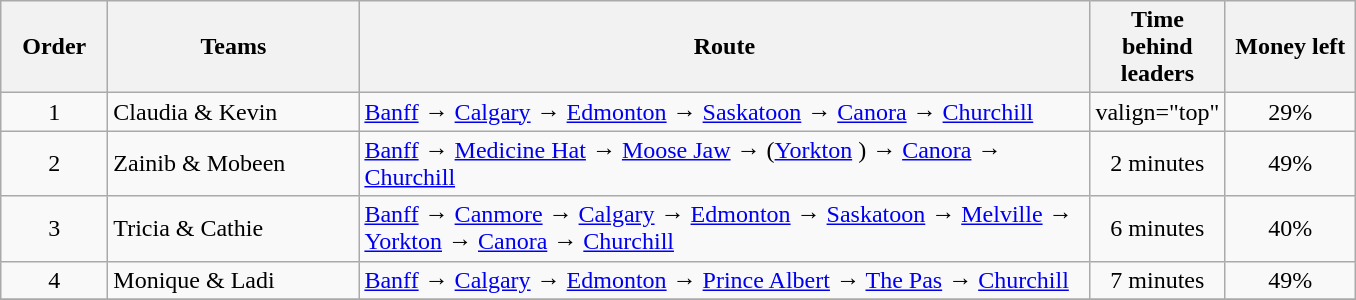<table class="wikitable sortable" style="text-align:center">
<tr>
<th style="width:4em">Order</th>
<th style="width:10em">Teams</th>
<th style="width:30em">Route</th>
<th style="width:5em">Time behind leaders</th>
<th style="width:5em">Money left</th>
</tr>
<tr>
<td>1</td>
<td style="text-align:left">Claudia & Kevin</td>
<td style="text-align:left"><a href='#'>Banff</a>  → <a href='#'>Calgary</a>  → <a href='#'>Edmonton</a>   → <a href='#'>Saskatoon</a>  → <a href='#'>Canora</a>   → <a href='#'>Churchill</a></td>
<td>valign="top" </td>
<td>29%</td>
</tr>
<tr>
<td>2</td>
<td style="text-align:left">Zainib & Mobeen</td>
<td style="text-align:left"><a href='#'>Banff</a>  → <a href='#'>Medicine Hat</a>  → <a href='#'>Moose Jaw</a>   → (<a href='#'>Yorkton</a> ) → <a href='#'>Canora</a>  → <a href='#'>Churchill</a></td>
<td>2 minutes</td>
<td>49%</td>
</tr>
<tr>
<td>3</td>
<td style="text-align:left">Tricia & Cathie</td>
<td style="text-align:left"><a href='#'>Banff</a>  → <a href='#'>Canmore</a> → <a href='#'>Calgary</a>  → <a href='#'>Edmonton</a>  → <a href='#'>Saskatoon</a>   → <a href='#'>Melville</a> → <a href='#'>Yorkton</a>  → <a href='#'>Canora</a>  → <a href='#'>Churchill</a></td>
<td>6 minutes</td>
<td>40%</td>
</tr>
<tr>
<td>4</td>
<td style="text-align:left">Monique & Ladi</td>
<td style="text-align:left"><a href='#'>Banff</a> → <a href='#'>Calgary</a>  → <a href='#'>Edmonton</a>  → <a href='#'>Prince Albert</a>   → <a href='#'>The Pas</a>  → <a href='#'>Churchill</a></td>
<td>7 minutes</td>
<td>49%</td>
</tr>
<tr>
</tr>
</table>
